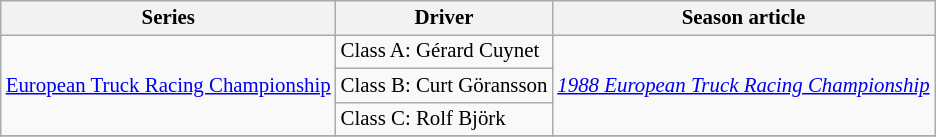<table class="wikitable" style="font-size: 87%;">
<tr>
<th>Series</th>
<th>Driver</th>
<th>Season article</th>
</tr>
<tr>
<td rowspan=3><a href='#'>European Truck Racing Championship</a></td>
<td>Class A:  Gérard Cuynet</td>
<td rowspan=3><em><a href='#'>1988 European Truck Racing Championship</a></em></td>
</tr>
<tr>
<td>Class B:  Curt Göransson</td>
</tr>
<tr>
<td>Class C:  Rolf Björk</td>
</tr>
<tr>
</tr>
</table>
